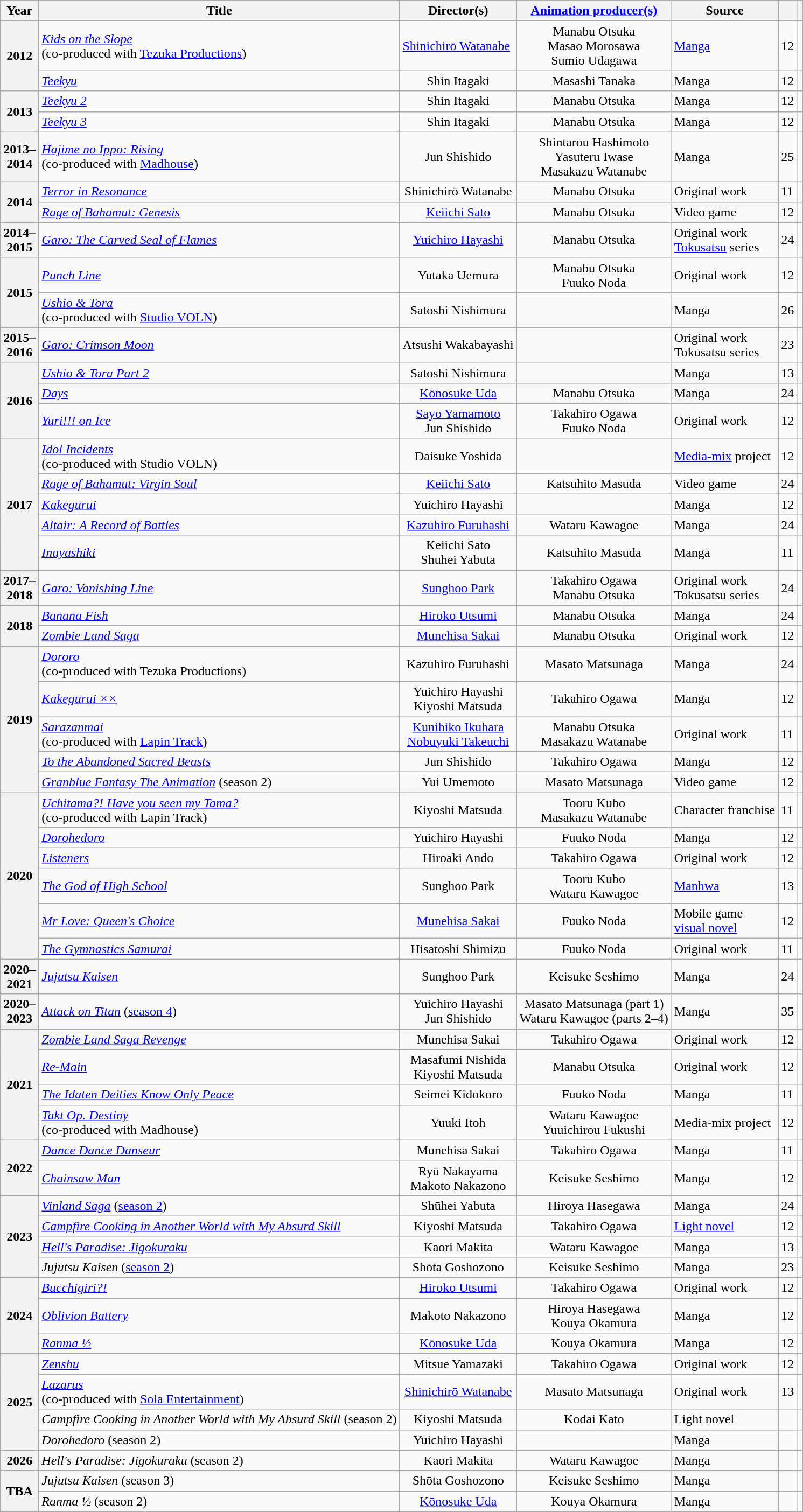<table class="wikitable sortable plainrowheaders">
<tr>
<th scope="col" class="unsortable" width=10>Year</th>
<th scope="col">Title</th>
<th scope="col">Director(s)</th>
<th scope="col"><a href='#'>Animation producer(s)</a></th>
<th scope="col">Source</th>
<th scope="col"></th>
<th scope="col" class="unsortable"></th>
</tr>
<tr>
<th rowspan="2" scope="row">2012</th>
<td><em><a href='#'>Kids on the Slope</a></em><br>(co-produced with <a href='#'>Tezuka Productions</a>)</td>
<td><a href='#'>Shinichirō Watanabe</a></td>
<td style=text-align:center>Manabu Otsuka<br>Masao Morosawa<br>Sumio Udagawa</td>
<td><a href='#'>Manga</a></td>
<td>12</td>
<td></td>
</tr>
<tr>
<td><em><a href='#'>Teekyu</a></em></td>
<td style=text-align:center>Shin Itagaki</td>
<td style=text-align:center>Masashi Tanaka</td>
<td>Manga</td>
<td>12</td>
<td></td>
</tr>
<tr>
<th rowspan="2" scope="row">2013</th>
<td><em><a href='#'>Teekyu 2</a></em></td>
<td style=text-align:center>Shin Itagaki</td>
<td style=text-align:center>Manabu Otsuka</td>
<td>Manga</td>
<td>12</td>
<td></td>
</tr>
<tr>
<td><em><a href='#'>Teekyu 3</a></em></td>
<td style=text-align:center>Shin Itagaki</td>
<td style=text-align:center>Manabu Otsuka</td>
<td>Manga</td>
<td>12</td>
<td></td>
</tr>
<tr>
<th scope="row">2013–2014</th>
<td><em><a href='#'>Hajime no Ippo: Rising</a></em><br>(co-produced with <a href='#'>Madhouse</a>)</td>
<td style=text-align:center>Jun Shishido</td>
<td style=text-align:center>Shintarou Hashimoto<br>Yasuteru Iwase<br>Masakazu Watanabe</td>
<td>Manga</td>
<td>25</td>
<td></td>
</tr>
<tr>
<th rowspan="2" scope="row">2014</th>
<td><em><a href='#'>Terror in Resonance</a></em></td>
<td style=text-align:center>Shinichirō Watanabe</td>
<td style=text-align:center>Manabu Otsuka</td>
<td>Original work</td>
<td>11</td>
<td></td>
</tr>
<tr>
<td><em><a href='#'>Rage of Bahamut: Genesis</a></em></td>
<td style=text-align:center><a href='#'>Keiichi Sato</a></td>
<td style=text-align:center>Manabu Otsuka</td>
<td>Video game</td>
<td>12</td>
<td></td>
</tr>
<tr>
<th scope="row">2014–2015</th>
<td><em><a href='#'>Garo: The Carved Seal of Flames</a></em></td>
<td style=text-align:center><a href='#'>Yuichiro Hayashi</a></td>
<td style=text-align:center>Manabu Otsuka</td>
<td>Original work<br><a href='#'>Tokusatsu</a> series</td>
<td>24</td>
<td></td>
</tr>
<tr>
<th rowspan="2" scope="row">2015</th>
<td><em><a href='#'>Punch Line</a></em></td>
<td style=text-align:center>Yutaka Uemura</td>
<td style=text-align:center>Manabu Otsuka<br>Fuuko Noda</td>
<td>Original work</td>
<td>12</td>
<td></td>
</tr>
<tr>
<td><em><a href='#'>Ushio & Tora</a></em><br>(co-produced with <a href='#'>Studio VOLN</a>)</td>
<td style=text-align:center>Satoshi Nishimura</td>
<td style=text-align:center></td>
<td>Manga</td>
<td>26</td>
<td></td>
</tr>
<tr>
<th scope="row">2015–2016</th>
<td><em><a href='#'>Garo: Crimson Moon</a></em></td>
<td style=text-align:center>Atsushi Wakabayashi</td>
<td style=text-align:center></td>
<td>Original work<br>Tokusatsu series</td>
<td>23</td>
<td></td>
</tr>
<tr>
<th scope="row" rowspan="3">2016</th>
<td><em><a href='#'>Ushio & Tora Part 2</a></em></td>
<td style=text-align:center>Satoshi Nishimura</td>
<td style=text-align:center></td>
<td>Manga</td>
<td>13</td>
<td></td>
</tr>
<tr>
<td><em><a href='#'>Days</a></em></td>
<td style=text-align:center><a href='#'>Kōnosuke Uda</a></td>
<td style=text-align:center>Manabu Otsuka</td>
<td>Manga</td>
<td>24</td>
<td></td>
</tr>
<tr>
<td><em><a href='#'>Yuri!!! on Ice</a></em></td>
<td style=text-align:center><a href='#'>Sayo Yamamoto</a><br>Jun Shishido</td>
<td style=text-align:center>Takahiro Ogawa<br>Fuuko Noda</td>
<td>Original work</td>
<td>12</td>
<td></td>
</tr>
<tr>
<th rowspan="5" scope="row">2017</th>
<td><em><a href='#'>Idol Incidents</a></em><br>(co-produced with Studio VOLN)</td>
<td style=text-align:center>Daisuke Yoshida</td>
<td style=text-align:center></td>
<td><a href='#'>Media-mix</a> project</td>
<td>12</td>
<td></td>
</tr>
<tr>
<td><em><a href='#'>Rage of Bahamut: Virgin Soul</a></em></td>
<td style=text-align:center><a href='#'>Keiichi Sato</a></td>
<td style=text-align:center>Katsuhito Masuda</td>
<td>Video game</td>
<td>24</td>
<td></td>
</tr>
<tr>
<td><em><a href='#'>Kakegurui</a></em></td>
<td style=text-align:center>Yuichiro Hayashi</td>
<td style=text-align:center></td>
<td>Manga</td>
<td>12</td>
<td></td>
</tr>
<tr>
<td><em><a href='#'>Altair: A Record of Battles</a></em></td>
<td style=text-align:center><a href='#'>Kazuhiro Furuhashi</a></td>
<td style=text-align:center>Wataru Kawagoe</td>
<td>Manga</td>
<td>24</td>
<td></td>
</tr>
<tr>
<td><em><a href='#'>Inuyashiki</a></em></td>
<td style=text-align:center>Keiichi Sato<br>Shuhei Yabuta</td>
<td style=text-align:center>Katsuhito Masuda</td>
<td>Manga</td>
<td>11</td>
<td></td>
</tr>
<tr>
<th scope="row">2017–2018</th>
<td><em><a href='#'>Garo: Vanishing Line</a></em></td>
<td style=text-align:center><a href='#'>Sunghoo Park</a></td>
<td style=text-align:center>Takahiro Ogawa<br>Manabu Otsuka</td>
<td>Original work<br>Tokusatsu series</td>
<td>24</td>
<td></td>
</tr>
<tr>
<th scope="row" rowspan="2">2018</th>
<td><em><a href='#'>Banana Fish</a></em></td>
<td style=text-align:center><a href='#'>Hiroko Utsumi</a></td>
<td style=text-align:center>Manabu Otsuka</td>
<td>Manga</td>
<td>24</td>
<td></td>
</tr>
<tr>
<td><em><a href='#'>Zombie Land Saga</a></em></td>
<td style=text-align:center><a href='#'>Munehisa Sakai</a></td>
<td style=text-align:center>Manabu Otsuka</td>
<td>Original work</td>
<td>12</td>
<td></td>
</tr>
<tr>
<th scope="row" rowspan="5">2019</th>
<td><em><a href='#'>Dororo</a></em><br>(co-produced with Tezuka Productions)</td>
<td style=text-align:center>Kazuhiro Furuhashi</td>
<td style=text-align:center>Masato Matsunaga</td>
<td>Manga</td>
<td>24</td>
<td></td>
</tr>
<tr>
<td><em><a href='#'>Kakegurui ××</a></em></td>
<td style=text-align:center>Yuichiro Hayashi<br>Kiyoshi Matsuda</td>
<td style=text-align:center>Takahiro Ogawa</td>
<td>Manga</td>
<td>12</td>
<td></td>
</tr>
<tr>
<td><em><a href='#'>Sarazanmai</a></em><br>(co-produced with <a href='#'>Lapin Track</a>)</td>
<td style=text-align:center><a href='#'>Kunihiko Ikuhara</a><br><a href='#'>Nobuyuki Takeuchi</a></td>
<td style=text-align:center>Manabu Otsuka<br>Masakazu Watanabe</td>
<td>Original work</td>
<td>11</td>
<td></td>
</tr>
<tr>
<td><em><a href='#'>To the Abandoned Sacred Beasts</a></em></td>
<td style=text-align:center>Jun Shishido</td>
<td style=text-align:center>Takahiro Ogawa</td>
<td>Manga</td>
<td>12</td>
<td></td>
</tr>
<tr>
<td><em><a href='#'>Granblue Fantasy The Animation</a></em> (season 2)</td>
<td style=text-align:center>Yui Umemoto</td>
<td style=text-align:center>Masato Matsunaga</td>
<td>Video game</td>
<td>12</td>
<td></td>
</tr>
<tr>
<th scope="row" rowspan="6">2020</th>
<td><em><a href='#'>Uchitama?! Have you seen my Tama?</a></em><br>(co-produced with Lapin Track)</td>
<td style=text-align:center>Kiyoshi Matsuda</td>
<td style=text-align:center>Tooru Kubo<br>Masakazu Watanabe</td>
<td>Character franchise</td>
<td>11</td>
<td></td>
</tr>
<tr>
<td><em><a href='#'>Dorohedoro</a></em></td>
<td style=text-align:center>Yuichiro Hayashi</td>
<td style=text-align:center>Fuuko Noda</td>
<td>Manga</td>
<td>12</td>
<td></td>
</tr>
<tr>
<td><em><a href='#'>Listeners</a></em></td>
<td style=text-align:center>Hiroaki Ando</td>
<td style=text-align:center>Takahiro Ogawa</td>
<td>Original work</td>
<td>12</td>
<td></td>
</tr>
<tr>
<td><em><a href='#'>The God of High School</a></em></td>
<td style=text-align:center>Sunghoo Park</td>
<td style=text-align:center>Tooru Kubo<br>Wataru Kawagoe</td>
<td><a href='#'>Manhwa</a></td>
<td>13</td>
<td></td>
</tr>
<tr>
<td><em><a href='#'>Mr Love: Queen's Choice</a></em></td>
<td style=text-align:center><a href='#'>Munehisa Sakai</a></td>
<td style=text-align:center>Fuuko Noda</td>
<td>Mobile game<br><a href='#'>visual novel</a></td>
<td>12</td>
<td></td>
</tr>
<tr>
<td><em><a href='#'>The Gymnastics Samurai</a></em></td>
<td style=text-align:center>Hisatoshi Shimizu</td>
<td style=text-align:center>Fuuko Noda</td>
<td>Original work</td>
<td>11</td>
<td></td>
</tr>
<tr>
<th rowspan="1" scope="row">2020–2021</th>
<td><em><a href='#'>Jujutsu Kaisen</a></em></td>
<td style=text-align:center>Sunghoo Park</td>
<td style=text-align:center>Keisuke Seshimo</td>
<td>Manga</td>
<td>24</td>
<td></td>
</tr>
<tr>
<th rowspan="1" scope="row">2020–2023</th>
<td><em><a href='#'>Attack on Titan</a></em> (<a href='#'>season 4</a>)</td>
<td style=text-align:center>Yuichiro Hayashi<br>Jun Shishido</td>
<td style=text-align:center>Masato Matsunaga (part 1)<br>Wataru Kawagoe (parts 2–4)</td>
<td>Manga</td>
<td>35</td>
<td></td>
</tr>
<tr>
<th scope="row" rowspan="4">2021</th>
<td><em><a href='#'>Zombie Land Saga Revenge</a></em></td>
<td style=text-align:center>Munehisa Sakai</td>
<td style=text-align:center>Takahiro Ogawa</td>
<td>Original work</td>
<td>12</td>
<td></td>
</tr>
<tr>
<td><em><a href='#'>Re-Main</a></em></td>
<td style=text-align:center>Masafumi Nishida<br>Kiyoshi Matsuda</td>
<td style=text-align:center>Manabu Otsuka</td>
<td>Original work</td>
<td>12</td>
<td></td>
</tr>
<tr>
<td><em><a href='#'>The Idaten Deities Know Only Peace</a></em></td>
<td style=text-align:center>Seimei Kidokoro</td>
<td style=text-align:center>Fuuko Noda</td>
<td>Manga</td>
<td>11</td>
<td></td>
</tr>
<tr>
<td><em><a href='#'>Takt Op. Destiny</a></em><br>(co-produced with Madhouse)</td>
<td style=text-align:center>Yuuki Itoh</td>
<td style=text-align:center>Wataru Kawagoe<br>Yuuichirou Fukushi</td>
<td>Media-mix project</td>
<td>12</td>
<td></td>
</tr>
<tr>
<th rowspan="2" scope="row">2022</th>
<td><em><a href='#'>Dance Dance Danseur</a></em></td>
<td style=text-align:center>Munehisa Sakai</td>
<td style=text-align:center>Takahiro Ogawa</td>
<td>Manga</td>
<td>11</td>
<td></td>
</tr>
<tr>
<td><em><a href='#'>Chainsaw Man</a></em></td>
<td style=text-align:center>Ryū Nakayama<br>Makoto Nakazono</td>
<td style=text-align:center>Keisuke Seshimo</td>
<td>Manga</td>
<td>12</td>
<td></td>
</tr>
<tr>
<th rowspan="4" scope="row">2023</th>
<td><em><a href='#'>Vinland Saga</a></em> (<a href='#'>season 2</a>)</td>
<td style=text-align:center>Shūhei Yabuta</td>
<td style=text-align:center>Hiroya Hasegawa</td>
<td>Manga</td>
<td>24</td>
<td></td>
</tr>
<tr>
<td><em><a href='#'>Campfire Cooking in Another World with My Absurd Skill</a></em></td>
<td style=text-align:center>Kiyoshi Matsuda</td>
<td style=text-align:center>Takahiro Ogawa</td>
<td><a href='#'>Light novel</a></td>
<td>12</td>
<td></td>
</tr>
<tr>
<td><em><a href='#'>Hell's Paradise: Jigokuraku</a></em></td>
<td style=text-align:center>Kaori Makita</td>
<td style=text-align:center>Wataru Kawagoe</td>
<td>Manga</td>
<td>13</td>
<td></td>
</tr>
<tr>
<td><em>Jujutsu Kaisen</em> (<a href='#'>season 2</a>)</td>
<td style=text-align:center>Shōta Goshozono</td>
<td style=text-align:center>Keisuke Seshimo</td>
<td>Manga</td>
<td>23</td>
<td></td>
</tr>
<tr>
<th rowspan="3" scope="row">2024</th>
<td><em><a href='#'>Bucchigiri?!</a></em></td>
<td style=text-align:center><a href='#'>Hiroko Utsumi</a></td>
<td style=text-align:center>Takahiro Ogawa</td>
<td>Original work</td>
<td>12</td>
<td></td>
</tr>
<tr>
<td><em><a href='#'>Oblivion Battery</a></em></td>
<td style=text-align:center>Makoto Nakazono</td>
<td style=text-align:center>Hiroya Hasegawa<br>Kouya Okamura</td>
<td>Manga</td>
<td>12</td>
<td></td>
</tr>
<tr>
<td><em><a href='#'>Ranma ½</a></em></td>
<td style=text-align:center><a href='#'>Kōnosuke Uda</a></td>
<td style=text-align:center>Kouya Okamura</td>
<td>Manga</td>
<td>12</td>
<td></td>
</tr>
<tr>
<th rowspan="4" scope="row">2025</th>
<td><em><a href='#'>Zenshu</a></em></td>
<td style=text-align:center>Mitsue Yamazaki</td>
<td style=text-align:center>Takahiro Ogawa</td>
<td>Original work</td>
<td>12</td>
<td></td>
</tr>
<tr>
<td><em><a href='#'>Lazarus</a></em><br>(co-produced with <a href='#'>Sola Entertainment</a>)</td>
<td style=text-align:center><a href='#'>Shinichirō Watanabe</a></td>
<td style=text-align:center>Masato Matsunaga</td>
<td>Original work</td>
<td>13</td>
<td></td>
</tr>
<tr>
<td><em>Campfire Cooking in Another World with My Absurd Skill</em> (season 2)</td>
<td style=text-align:center>Kiyoshi Matsuda</td>
<td style=text-align:center>Kodai Kato</td>
<td>Light novel</td>
<td></td>
<td></td>
</tr>
<tr>
<td><em>Dorohedoro</em> (season 2)</td>
<td style=text-align:center>Yuichiro Hayashi</td>
<td></td>
<td>Manga</td>
<td></td>
<td></td>
</tr>
<tr>
<th rowspan="1" scope="row">2026</th>
<td><em>Hell's Paradise: Jigokuraku</em> (season 2)</td>
<td style=text-align:center>Kaori Makita</td>
<td style=text-align:center>Wataru Kawagoe</td>
<td>Manga</td>
<td></td>
<td></td>
</tr>
<tr>
<th rowspan="3" scope="row">TBA</th>
<td><em>Jujutsu Kaisen</em> (season 3)</td>
<td style=text-align:center>Shōta Goshozono</td>
<td style=text-align:center>Keisuke Seshimo</td>
<td>Manga</td>
<td></td>
<td></td>
</tr>
<tr>
<td><em>Ranma ½</em> (season 2)</td>
<td style=text-align:center><a href='#'>Kōnosuke Uda</a></td>
<td style=text-align:center>Kouya Okamura</td>
<td>Manga</td>
<td></td>
<td></td>
</tr>
</table>
